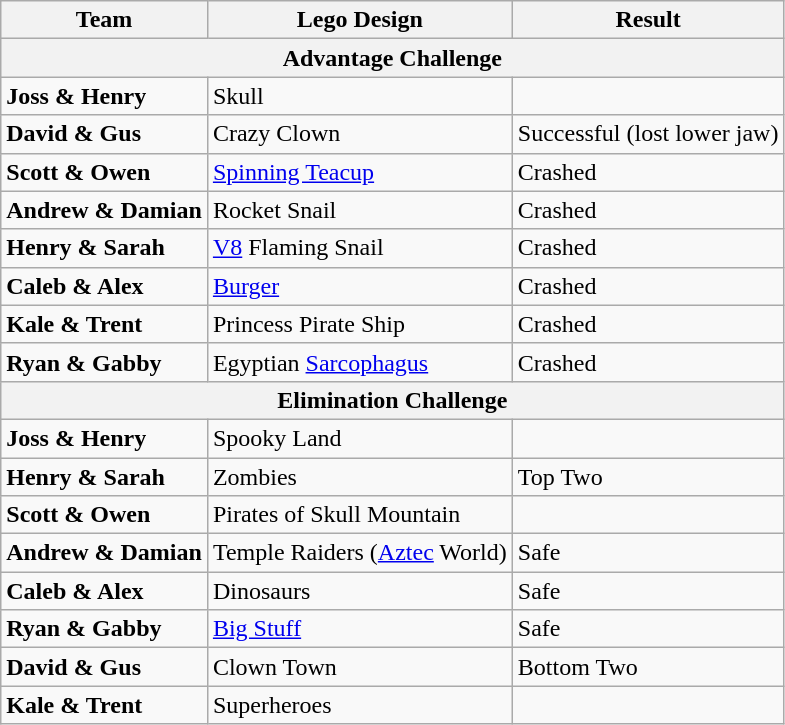<table class="wikitable plainrowheaders">
<tr>
<th scope="col">Team</th>
<th scope="col">Lego Design</th>
<th>Result</th>
</tr>
<tr>
<th colspan="3">Advantage Challenge</th>
</tr>
<tr>
<td><strong>Joss & Henry</strong></td>
<td>Skull</td>
<td></td>
</tr>
<tr>
<td><strong>David & Gus</strong></td>
<td>Crazy Clown</td>
<td>Successful (lost lower jaw)</td>
</tr>
<tr>
<td><strong>Scott & Owen</strong></td>
<td><a href='#'>Spinning Teacup</a></td>
<td>Crashed</td>
</tr>
<tr>
<td><strong>Andrew & Damian</strong></td>
<td>Rocket Snail</td>
<td>Crashed</td>
</tr>
<tr>
<td><strong>Henry & Sarah</strong></td>
<td><a href='#'>V8</a> Flaming Snail</td>
<td>Crashed</td>
</tr>
<tr>
<td><strong>Caleb & Alex</strong></td>
<td><a href='#'>Burger</a></td>
<td>Crashed</td>
</tr>
<tr>
<td><strong>Kale & Trent</strong></td>
<td>Princess Pirate Ship</td>
<td>Crashed</td>
</tr>
<tr>
<td><strong>Ryan & Gabby</strong></td>
<td>Egyptian <a href='#'>Sarcophagus</a></td>
<td>Crashed</td>
</tr>
<tr>
<th colspan="3">Elimination Challenge</th>
</tr>
<tr>
<td><strong>Joss & Henry</strong></td>
<td>Spooky Land</td>
<td></td>
</tr>
<tr>
<td><strong>Henry & Sarah</strong></td>
<td>Zombies</td>
<td>Top Two</td>
</tr>
<tr>
<td><strong>Scott & Owen</strong></td>
<td>Pirates of Skull Mountain</td>
<td></td>
</tr>
<tr>
<td><strong>Andrew & Damian</strong></td>
<td>Temple Raiders (<a href='#'>Aztec</a> World)</td>
<td>Safe</td>
</tr>
<tr>
<td><strong>Caleb & Alex</strong></td>
<td>Dinosaurs</td>
<td>Safe</td>
</tr>
<tr>
<td><strong>Ryan & Gabby</strong></td>
<td><a href='#'>Big Stuff</a></td>
<td>Safe</td>
</tr>
<tr>
<td><strong>David & Gus</strong></td>
<td>Clown Town</td>
<td>Bottom Two</td>
</tr>
<tr>
<td><strong>Kale & Trent</strong></td>
<td>Superheroes</td>
<td></td>
</tr>
</table>
